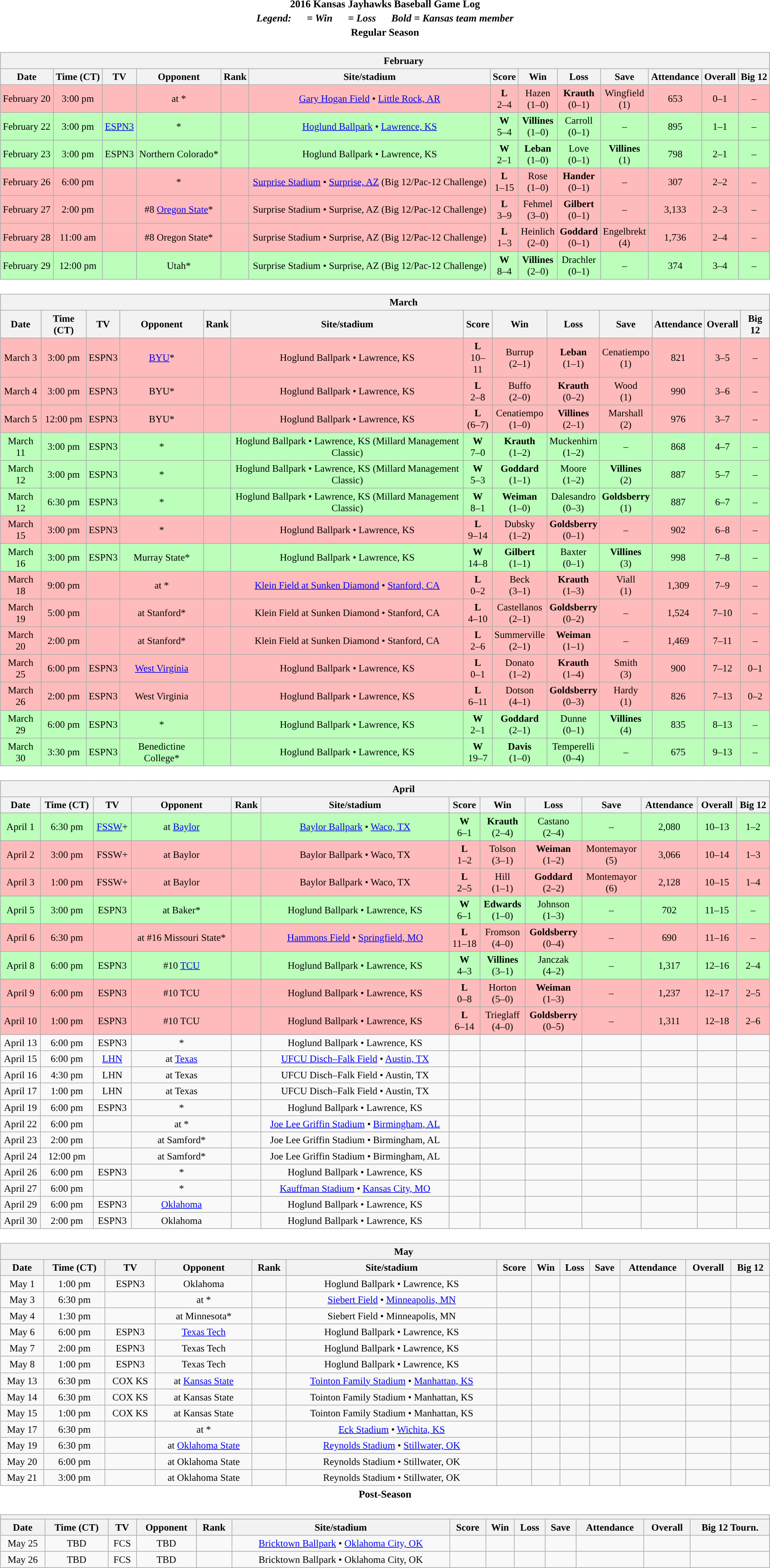<table class="toccolours" width=95% style="clear:both; margin:1.5em auto; text-align:center;">
<tr>
<th colspan=2>2016 Kansas Jayhawks Baseball Game Log</th>
</tr>
<tr>
<th colspan=2><em>Legend:       = Win       = Loss      Bold = Kansas team member</em></th>
</tr>
<tr>
<th colspan=2>Regular Season</th>
</tr>
<tr valign="top">
<td><br><table class="wikitable collapsible collapsed" style="margin:auto; width:100%; text-align:center; font-size:95%">
<tr>
<th colspan=13 style="padding-left:4em;">February</th>
</tr>
<tr>
<th bgcolor="#DDDDFF">Date</th>
<th bgcolor="#DDDDFF">Time (CT)</th>
<th bgcolor="#DDDDFF">TV</th>
<th bgcolor="#DDDDFF">Opponent</th>
<th bgcolor="#DDDDFF">Rank</th>
<th bgcolor="#DDDDFF">Site/stadium</th>
<th bgcolor="#DDDDFF">Score</th>
<th bgcolor="#DDDDFF">Win</th>
<th bgcolor="#DDDDFF">Loss</th>
<th bgcolor="#DDDDFF">Save</th>
<th bgcolor="#DDDDFF">Attendance</th>
<th bgcolor="#DDDDFF">Overall</th>
<th bgcolor="#DDDDFF">Big 12</th>
</tr>
<tr align="center" bgcolor="ffbbbb">
<td>February 20</td>
<td>3:00 pm</td>
<td></td>
<td>at *</td>
<td></td>
<td><a href='#'>Gary Hogan Field</a> • <a href='#'>Little Rock, AR</a></td>
<td><strong>L</strong><br>2–4</td>
<td>Hazen<br>(1–0)</td>
<td><strong>Krauth</strong><br>(0–1)</td>
<td>Wingfield<br>(1)</td>
<td>653</td>
<td>0–1</td>
<td>–</td>
</tr>
<tr align="center" bgcolor="bbffbb">
<td>February 22</td>
<td>3:00 pm</td>
<td><a href='#'>ESPN3</a></td>
<td>*</td>
<td></td>
<td><a href='#'>Hoglund Ballpark</a> • <a href='#'>Lawrence, KS</a></td>
<td><strong>W</strong><br>5–4</td>
<td><strong>Villines</strong><br>(1–0)</td>
<td>Carroll<br>(0–1)</td>
<td>–</td>
<td>895</td>
<td>1–1</td>
<td>–</td>
</tr>
<tr align="center" bgcolor="bbffbb">
<td>February 23</td>
<td>3:00 pm</td>
<td>ESPN3</td>
<td>Northern Colorado*</td>
<td></td>
<td>Hoglund Ballpark • Lawrence, KS</td>
<td><strong>W</strong><br>2–1</td>
<td><strong>Leban</strong><br>(1–0)</td>
<td>Love<br>(0–1)</td>
<td><strong>Villines</strong><br>(1)</td>
<td>798</td>
<td>2–1</td>
<td>–</td>
</tr>
<tr align="center" bgcolor="ffbbbb">
<td>February 26</td>
<td>6:00 pm</td>
<td></td>
<td>*</td>
<td></td>
<td><a href='#'>Surprise Stadium</a> • <a href='#'>Surprise, AZ</a> (Big 12/Pac-12 Challenge)</td>
<td><strong>L</strong><br>1–15</td>
<td>Rose<br>(1–0)</td>
<td><strong>Hander</strong><br>(0–1)</td>
<td>–</td>
<td>307</td>
<td>2–2</td>
<td>–</td>
</tr>
<tr align="center" bgcolor="ffbbbb">
<td>February 27</td>
<td>2:00 pm</td>
<td></td>
<td>#8 <a href='#'>Oregon State</a>*</td>
<td></td>
<td>Surprise Stadium • Surprise, AZ (Big 12/Pac-12 Challenge)</td>
<td><strong>L</strong><br>3–9</td>
<td>Fehmel<br>(3–0)</td>
<td><strong>Gilbert</strong><br>(0–1)</td>
<td>–</td>
<td>3,133</td>
<td>2–3</td>
<td>–</td>
</tr>
<tr align="center" bgcolor="ffbbbb">
<td>February 28</td>
<td>11:00 am</td>
<td></td>
<td>#8 Oregon State*</td>
<td></td>
<td>Surprise Stadium • Surprise, AZ (Big 12/Pac-12 Challenge)</td>
<td><strong>L</strong><br>1–3</td>
<td>Heinlich<br>(2–0)</td>
<td><strong>Goddard</strong><br>(0–1)</td>
<td>Engelbrekt<br>(4)</td>
<td>1,736</td>
<td>2–4</td>
<td>–</td>
</tr>
<tr align="center" bgcolor="bbffbb">
<td>February 29</td>
<td>12:00 pm</td>
<td></td>
<td>Utah*</td>
<td></td>
<td>Surprise Stadium • Surprise, AZ (Big 12/Pac-12 Challenge)</td>
<td><strong>W</strong><br>8–4</td>
<td><strong>Villines</strong><br>(2–0)</td>
<td>Drachler<br>(0–1)</td>
<td>–</td>
<td>374</td>
<td>3–4</td>
<td>–</td>
</tr>
</table>
</td>
</tr>
<tr>
<td><br><table class="wikitable collapsible collapsed" style="margin:auto; width:100%; text-align:center; font-size:95%">
<tr>
<th colspan=13 style="padding-left:4em;">March</th>
</tr>
<tr>
<th bgcolor="#DDDDFF">Date</th>
<th bgcolor="#DDDDFF">Time (CT)</th>
<th bgcolor="#DDDDFF">TV</th>
<th bgcolor="#DDDDFF">Opponent</th>
<th bgcolor="#DDDDFF">Rank</th>
<th bgcolor="#DDDDFF">Site/stadium</th>
<th bgcolor="#DDDDFF">Score</th>
<th bgcolor="#DDDDFF">Win</th>
<th bgcolor="#DDDDFF">Loss</th>
<th bgcolor="#DDDDFF">Save</th>
<th bgcolor="#DDDDFF">Attendance</th>
<th bgcolor="#DDDDFF">Overall</th>
<th bgcolor="#DDDDFF">Big 12</th>
</tr>
<tr align="center" bgcolor="ffbbbb">
<td>March 3</td>
<td>3:00 pm</td>
<td>ESPN3</td>
<td><a href='#'>BYU</a>*</td>
<td></td>
<td>Hoglund Ballpark • Lawrence, KS</td>
<td><strong>L</strong><br>10–11</td>
<td>Burrup<br>(2–1)</td>
<td><strong>Leban</strong><br>(1–1)</td>
<td>Cenatiempo<br>(1)</td>
<td>821</td>
<td>3–5</td>
<td>–</td>
</tr>
<tr align="center" bgcolor="ffbbbb">
<td>March 4</td>
<td>3:00 pm</td>
<td>ESPN3</td>
<td>BYU*</td>
<td></td>
<td>Hoglund Ballpark • Lawrence, KS</td>
<td><strong>L</strong><br>2–8</td>
<td>Buffo<br>(2–0)</td>
<td><strong>Krauth</strong><br>(0–2)</td>
<td>Wood<br>(1)</td>
<td>990</td>
<td>3–6</td>
<td>–</td>
</tr>
<tr align="center" bgcolor="ffbbbb">
<td>March 5</td>
<td>12:00 pm</td>
<td>ESPN3</td>
<td>BYU*</td>
<td></td>
<td>Hoglund Ballpark • Lawrence, KS</td>
<td><strong>L</strong><br>(6–7)</td>
<td>Cenatiempo<br>(1–0)</td>
<td><strong>Villines</strong><br>(2–1)</td>
<td>Marshall<br>(2)</td>
<td>976</td>
<td>3–7</td>
<td>–</td>
</tr>
<tr align="center" bgcolor="bbffbb">
<td>March 11</td>
<td>3:00 pm</td>
<td>ESPN3</td>
<td>*</td>
<td></td>
<td>Hoglund Ballpark • Lawrence, KS (Millard Management Classic)</td>
<td><strong>W</strong><br>7–0</td>
<td><strong>Krauth</strong><br>(1–2)</td>
<td>Muckenhirn<br>(1–2)</td>
<td>–</td>
<td>868</td>
<td>4–7</td>
<td>–</td>
</tr>
<tr align="center" bgcolor="bbffbb">
<td>March 12</td>
<td>3:00 pm</td>
<td>ESPN3</td>
<td>*</td>
<td></td>
<td>Hoglund Ballpark • Lawrence, KS (Millard Management Classic)</td>
<td><strong>W</strong><br>5–3</td>
<td><strong>Goddard</strong><br>(1–1)</td>
<td>Moore<br>(1–2)</td>
<td><strong>Villines</strong><br>(2)</td>
<td>887</td>
<td>5–7</td>
<td>–</td>
</tr>
<tr align="center" bgcolor="bbffbb">
<td>March 12</td>
<td>6:30 pm</td>
<td>ESPN3</td>
<td>*</td>
<td></td>
<td>Hoglund Ballpark • Lawrence, KS (Millard Management Classic)</td>
<td><strong>W</strong><br>8–1</td>
<td><strong>Weiman</strong><br>(1–0)</td>
<td>Dalesandro<br>(0–3)</td>
<td><strong>Goldsberry</strong><br>(1)</td>
<td>887</td>
<td>6–7</td>
<td>–</td>
</tr>
<tr align="center" bgcolor="ffbbbb">
<td>March 15</td>
<td>3:00 pm</td>
<td>ESPN3</td>
<td>*</td>
<td></td>
<td>Hoglund Ballpark • Lawrence, KS</td>
<td><strong>L</strong><br>9–14</td>
<td>Dubsky<br>(1–2)</td>
<td><strong>Goldsberry</strong><br>(0–1)</td>
<td>–</td>
<td>902</td>
<td>6–8</td>
<td>–</td>
</tr>
<tr align="center" bgcolor="bbffbb">
<td>March 16</td>
<td>3:00 pm</td>
<td>ESPN3</td>
<td>Murray State*</td>
<td></td>
<td>Hoglund Ballpark • Lawrence, KS</td>
<td><strong>W</strong><br>14–8</td>
<td><strong>Gilbert</strong><br>(1–1)</td>
<td>Baxter<br>(0–1)</td>
<td><strong>Villines</strong><br>(3)</td>
<td>998</td>
<td>7–8</td>
<td>–</td>
</tr>
<tr align="center" bgcolor="ffbbbb">
<td>March 18</td>
<td>9:00 pm</td>
<td></td>
<td>at *</td>
<td></td>
<td><a href='#'>Klein Field at Sunken Diamond</a> • <a href='#'>Stanford, CA</a></td>
<td><strong>L</strong><br>0–2</td>
<td>Beck<br>(3–1)</td>
<td><strong>Krauth</strong><br>(1–3)</td>
<td>Viall<br>(1)</td>
<td>1,309</td>
<td>7–9</td>
<td>–</td>
</tr>
<tr align="center" bgcolor="ffbbbb">
<td>March 19</td>
<td>5:00 pm</td>
<td></td>
<td>at Stanford*</td>
<td></td>
<td>Klein Field at Sunken Diamond • Stanford, CA</td>
<td><strong>L</strong><br>4–10</td>
<td>Castellanos<br>(2–1)</td>
<td><strong>Goldsberry</strong><br>(0–2)</td>
<td>–</td>
<td>1,524</td>
<td>7–10</td>
<td>–</td>
</tr>
<tr align="center" bgcolor="ffbbbb">
<td>March 20</td>
<td>2:00 pm</td>
<td></td>
<td>at Stanford*</td>
<td></td>
<td>Klein Field at Sunken Diamond • Stanford, CA</td>
<td><strong>L</strong><br>2–6</td>
<td>Summerville<br>(2–1)</td>
<td><strong>Weiman</strong><br>(1–1)</td>
<td>–</td>
<td>1,469</td>
<td>7–11</td>
<td>–</td>
</tr>
<tr align="center" bgcolor="ffbbbb">
<td>March 25</td>
<td>6:00 pm</td>
<td>ESPN3</td>
<td><a href='#'>West Virginia</a></td>
<td></td>
<td>Hoglund Ballpark • Lawrence, KS</td>
<td><strong>L</strong><br>0–1</td>
<td>Donato<br>(1–2)</td>
<td><strong>Krauth</strong><br>(1–4)</td>
<td>Smith<br>(3)</td>
<td>900</td>
<td>7–12</td>
<td>0–1</td>
</tr>
<tr align="center" bgcolor="ffbbbb">
<td>March 26</td>
<td>2:00 pm</td>
<td>ESPN3</td>
<td>West Virginia</td>
<td></td>
<td>Hoglund Ballpark • Lawrence, KS</td>
<td><strong>L</strong><br>6–11</td>
<td>Dotson<br>(4–1)</td>
<td><strong>Goldsberry</strong><br>(0–3)</td>
<td>Hardy<br>(1)</td>
<td>826</td>
<td>7–13</td>
<td>0–2</td>
</tr>
<tr align="center" bgcolor="bbffbb">
<td>March 29</td>
<td>6:00 pm</td>
<td>ESPN3</td>
<td>*</td>
<td></td>
<td>Hoglund Ballpark • Lawrence, KS</td>
<td><strong>W</strong><br>2–1</td>
<td><strong>Goddard</strong><br>(2–1)</td>
<td>Dunne<br>(0–1)</td>
<td><strong>Villines</strong><br>(4)</td>
<td>835</td>
<td>8–13</td>
<td>–</td>
</tr>
<tr align="center" bgcolor="bbffbb">
<td>March 30</td>
<td>3:30 pm</td>
<td>ESPN3</td>
<td>Benedictine College*</td>
<td></td>
<td>Hoglund Ballpark • Lawrence, KS</td>
<td><strong>W</strong><br>19–7</td>
<td><strong>Davis</strong><br>(1–0)</td>
<td>Temperelli<br>(0–4)</td>
<td>–</td>
<td>675</td>
<td>9–13</td>
<td>–</td>
</tr>
</table>
</td>
</tr>
<tr>
<td><br><table class="wikitable collapsible" style="margin:auto; width:100%; text-align:center; font-size:95%">
<tr>
<th colspan=13 style="padding-left:4em;">April</th>
</tr>
<tr>
<th bgcolor="#DDDDFF">Date</th>
<th bgcolor="#DDDDFF">Time (CT)</th>
<th bgcolor="#DDDDFF">TV</th>
<th bgcolor="#DDDDFF">Opponent</th>
<th bgcolor="#DDDDFF">Rank</th>
<th bgcolor="#DDDDFF">Site/stadium</th>
<th bgcolor="#DDDDFF">Score</th>
<th bgcolor="#DDDDFF">Win</th>
<th bgcolor="#DDDDFF">Loss</th>
<th bgcolor="#DDDDFF">Save</th>
<th bgcolor="#DDDDFF">Attendance</th>
<th bgcolor="#DDDDFF">Overall</th>
<th bgcolor="#DDDDFF">Big 12</th>
</tr>
<tr align="center" bgcolor="bbffbb">
<td>April 1</td>
<td>6:30 pm</td>
<td><a href='#'>FSSW</a>+</td>
<td>at <a href='#'>Baylor</a></td>
<td></td>
<td><a href='#'>Baylor Ballpark</a> • <a href='#'>Waco, TX</a></td>
<td><strong>W</strong><br>6–1</td>
<td><strong>Krauth</strong><br>(2–4)</td>
<td>Castano<br>(2–4)</td>
<td>–</td>
<td>2,080</td>
<td>10–13</td>
<td>1–2</td>
</tr>
<tr align="center" bgcolor="ffbbbb">
<td>April 2</td>
<td>3:00 pm</td>
<td>FSSW+</td>
<td>at Baylor</td>
<td></td>
<td>Baylor Ballpark • Waco, TX</td>
<td><strong>L</strong><br>1–2</td>
<td>Tolson<br>(3–1)</td>
<td><strong>Weiman</strong><br>(1–2)</td>
<td>Montemayor<br>(5)</td>
<td>3,066</td>
<td>10–14</td>
<td>1–3</td>
</tr>
<tr align="center" bgcolor="ffbbbb">
<td>April 3</td>
<td>1:00 pm</td>
<td>FSSW+</td>
<td>at Baylor</td>
<td></td>
<td>Baylor Ballpark • Waco, TX</td>
<td><strong>L</strong><br>2–5</td>
<td>Hill<br>(1–1)</td>
<td><strong>Goddard</strong><br>(2–2)</td>
<td>Montemayor<br>(6)</td>
<td>2,128</td>
<td>10–15</td>
<td>1–4</td>
</tr>
<tr align="center" bgcolor="bbffbb">
<td>April 5</td>
<td>3:00 pm</td>
<td>ESPN3</td>
<td>at Baker*</td>
<td></td>
<td>Hoglund Ballpark • Lawrence, KS</td>
<td><strong>W</strong><br>6–1</td>
<td><strong>Edwards</strong><br>(1–0)</td>
<td>Johnson<br>(1–3)</td>
<td>–</td>
<td>702</td>
<td>11–15</td>
<td>–</td>
</tr>
<tr align="center" bgcolor="ffbbbb">
<td>April 6</td>
<td>6:30 pm</td>
<td></td>
<td>at #16 Missouri State*</td>
<td></td>
<td><a href='#'>Hammons Field</a> • <a href='#'>Springfield, MO</a></td>
<td><strong>L</strong><br>11–18</td>
<td>Fromson<br>(4–0)</td>
<td><strong>Goldsberry</strong><br>(0–4)</td>
<td>–</td>
<td>690</td>
<td>11–16</td>
<td>–</td>
</tr>
<tr align="center" bgcolor="bbffbb">
<td>April 8</td>
<td>6:00 pm</td>
<td>ESPN3</td>
<td>#10 <a href='#'>TCU</a></td>
<td></td>
<td>Hoglund Ballpark • Lawrence, KS</td>
<td><strong>W</strong><br>4–3</td>
<td><strong>Villines</strong><br>(3–1)</td>
<td>Janczak<br>(4–2)</td>
<td>–</td>
<td>1,317</td>
<td>12–16</td>
<td>2–4</td>
</tr>
<tr align="center" bgcolor="ffbbbb">
<td>April 9</td>
<td>6:00 pm</td>
<td>ESPN3</td>
<td>#10 TCU</td>
<td></td>
<td>Hoglund Ballpark • Lawrence, KS</td>
<td><strong>L</strong><br>0–8</td>
<td>Horton<br>(5–0)</td>
<td><strong>Weiman</strong><br>(1–3)</td>
<td>–</td>
<td>1,237</td>
<td>12–17</td>
<td>2–5</td>
</tr>
<tr align="center" bgcolor="ffbbbb">
<td>April 10</td>
<td>1:00 pm</td>
<td>ESPN3</td>
<td>#10 TCU</td>
<td></td>
<td>Hoglund Ballpark • Lawrence, KS</td>
<td><strong>L</strong><br>6–14</td>
<td>Trieglaff<br>(4–0)</td>
<td><strong>Goldsberry</strong><br>(0–5)</td>
<td>–</td>
<td>1,311</td>
<td>12–18</td>
<td>2–6</td>
</tr>
<tr align="center" bgcolor="">
<td>April 13</td>
<td>6:00 pm</td>
<td>ESPN3</td>
<td>*</td>
<td></td>
<td>Hoglund Ballpark • Lawrence, KS</td>
<td></td>
<td></td>
<td></td>
<td></td>
<td></td>
<td></td>
<td></td>
</tr>
<tr align="center" bgcolor="">
<td>April 15</td>
<td>6:00 pm</td>
<td><a href='#'>LHN</a></td>
<td>at <a href='#'>Texas</a></td>
<td></td>
<td><a href='#'>UFCU Disch–Falk Field</a> • <a href='#'>Austin, TX</a></td>
<td></td>
<td></td>
<td></td>
<td></td>
<td></td>
<td></td>
<td></td>
</tr>
<tr align="center" bgcolor="">
<td>April 16</td>
<td>4:30 pm</td>
<td>LHN</td>
<td>at Texas</td>
<td></td>
<td>UFCU Disch–Falk Field • Austin, TX</td>
<td></td>
<td></td>
<td></td>
<td></td>
<td></td>
<td></td>
<td></td>
</tr>
<tr align="center" bgcolor="">
<td>April 17</td>
<td>1:00 pm</td>
<td>LHN</td>
<td>at Texas</td>
<td></td>
<td>UFCU Disch–Falk Field • Austin, TX</td>
<td></td>
<td></td>
<td></td>
<td></td>
<td></td>
<td></td>
<td></td>
</tr>
<tr align="center" bgcolor="">
<td>April 19</td>
<td>6:00 pm</td>
<td>ESPN3</td>
<td>*</td>
<td></td>
<td>Hoglund Ballpark • Lawrence, KS</td>
<td></td>
<td></td>
<td></td>
<td></td>
<td></td>
<td></td>
<td></td>
</tr>
<tr align="center" bgcolor="">
<td>April 22</td>
<td>6:00 pm</td>
<td></td>
<td>at *</td>
<td></td>
<td><a href='#'>Joe Lee Griffin Stadium</a> • <a href='#'>Birmingham, AL</a></td>
<td></td>
<td></td>
<td></td>
<td></td>
<td></td>
<td></td>
<td></td>
</tr>
<tr align="center" bgcolor="">
<td>April 23</td>
<td>2:00 pm</td>
<td></td>
<td>at Samford*</td>
<td></td>
<td>Joe Lee Griffin Stadium • Birmingham, AL</td>
<td></td>
<td></td>
<td></td>
<td></td>
<td></td>
<td></td>
<td></td>
</tr>
<tr align="center" bgcolor="">
<td>April 24</td>
<td>12:00 pm</td>
<td></td>
<td>at Samford*</td>
<td></td>
<td>Joe Lee Griffin Stadium • Birmingham, AL</td>
<td></td>
<td></td>
<td></td>
<td></td>
<td></td>
<td></td>
<td></td>
</tr>
<tr align="center" bgcolor="">
<td>April 26</td>
<td>6:00 pm</td>
<td>ESPN3</td>
<td>*</td>
<td></td>
<td>Hoglund Ballpark • Lawrence, KS</td>
<td></td>
<td></td>
<td></td>
<td></td>
<td></td>
<td></td>
<td></td>
</tr>
<tr align="center" bgcolor="">
<td>April 27</td>
<td>6:00 pm</td>
<td></td>
<td>*</td>
<td></td>
<td><a href='#'>Kauffman Stadium</a> • <a href='#'>Kansas City, MO</a></td>
<td></td>
<td></td>
<td></td>
<td></td>
<td></td>
<td></td>
<td></td>
</tr>
<tr align="center" bgcolor="">
<td>April 29</td>
<td>6:00 pm</td>
<td>ESPN3</td>
<td><a href='#'>Oklahoma</a></td>
<td></td>
<td>Hoglund Ballpark • Lawrence, KS</td>
<td></td>
<td></td>
<td></td>
<td></td>
<td></td>
<td></td>
<td></td>
</tr>
<tr align="center" bgcolor="">
<td>April 30</td>
<td>2:00 pm</td>
<td>ESPN3</td>
<td>Oklahoma</td>
<td></td>
<td>Hoglund Ballpark • Lawrence, KS</td>
<td></td>
<td></td>
<td></td>
<td></td>
<td></td>
<td></td>
<td></td>
</tr>
</table>
</td>
</tr>
<tr>
<td><br><table class="wikitable collapsible collapsed" style="margin:auto; width:100%; text-align:center; font-size:95%">
<tr>
<th colspan=13 style="padding-left:4em;">May</th>
</tr>
<tr>
<th bgcolor="#DDDDFF">Date</th>
<th bgcolor="#DDDDFF">Time (CT)</th>
<th bgcolor="#DDDDFF">TV</th>
<th bgcolor="#DDDDFF">Opponent</th>
<th bgcolor="#DDDDFF">Rank</th>
<th bgcolor="#DDDDFF">Site/stadium</th>
<th bgcolor="#DDDDFF">Score</th>
<th bgcolor="#DDDDFF">Win</th>
<th bgcolor="#DDDDFF">Loss</th>
<th bgcolor="#DDDDFF">Save</th>
<th bgcolor="#DDDDFF">Attendance</th>
<th bgcolor="#DDDDFF">Overall</th>
<th bgcolor="#DDDDFF">Big 12</th>
</tr>
<tr align="center" bgcolor="">
<td>May 1</td>
<td>1:00 pm</td>
<td>ESPN3</td>
<td>Oklahoma</td>
<td></td>
<td>Hoglund Ballpark • Lawrence, KS</td>
<td></td>
<td></td>
<td></td>
<td></td>
<td></td>
<td></td>
<td></td>
</tr>
<tr align="center" bgcolor="">
<td>May 3</td>
<td>6:30 pm</td>
<td></td>
<td>at *</td>
<td></td>
<td><a href='#'>Siebert Field</a> • <a href='#'>Minneapolis, MN</a></td>
<td></td>
<td></td>
<td></td>
<td></td>
<td></td>
<td></td>
<td></td>
</tr>
<tr align="center" bgcolor="">
<td>May 4</td>
<td>1:30 pm</td>
<td></td>
<td>at Minnesota*</td>
<td></td>
<td>Siebert Field • Minneapolis, MN</td>
<td></td>
<td></td>
<td></td>
<td></td>
<td></td>
<td></td>
<td></td>
</tr>
<tr align="center" bgcolor="">
<td>May 6</td>
<td>6:00 pm</td>
<td>ESPN3</td>
<td><a href='#'>Texas Tech</a></td>
<td></td>
<td>Hoglund Ballpark • Lawrence, KS</td>
<td></td>
<td></td>
<td></td>
<td></td>
<td></td>
<td></td>
<td></td>
</tr>
<tr align="center" bgcolor="">
<td>May 7</td>
<td>2:00 pm</td>
<td>ESPN3</td>
<td>Texas Tech</td>
<td></td>
<td>Hoglund Ballpark • Lawrence, KS</td>
<td></td>
<td></td>
<td></td>
<td></td>
<td></td>
<td></td>
<td></td>
</tr>
<tr align="center" bgcolor="">
<td>May 8</td>
<td>1:00 pm</td>
<td>ESPN3</td>
<td>Texas Tech</td>
<td></td>
<td>Hoglund Ballpark • Lawrence, KS</td>
<td></td>
<td></td>
<td></td>
<td></td>
<td></td>
<td></td>
<td></td>
</tr>
<tr align="center" bgcolor="">
<td>May 13</td>
<td>6:30 pm</td>
<td>COX KS</td>
<td>at <a href='#'>Kansas State</a></td>
<td></td>
<td><a href='#'>Tointon Family Stadium</a> • <a href='#'>Manhattan, KS</a></td>
<td></td>
<td></td>
<td></td>
<td></td>
<td></td>
<td></td>
<td></td>
</tr>
<tr align="center" bgcolor="">
<td>May 14</td>
<td>6:30 pm</td>
<td>COX KS</td>
<td>at Kansas State</td>
<td></td>
<td>Tointon Family Stadium • Manhattan, KS</td>
<td></td>
<td></td>
<td></td>
<td></td>
<td></td>
<td></td>
<td></td>
</tr>
<tr align="center" bgcolor="">
<td>May 15</td>
<td>1:00 pm</td>
<td>COX KS</td>
<td>at Kansas State</td>
<td></td>
<td>Tointon Family Stadium • Manhattan, KS</td>
<td></td>
<td></td>
<td></td>
<td></td>
<td></td>
<td></td>
<td></td>
</tr>
<tr align="center" bgcolor="">
<td>May 17</td>
<td>6:30 pm</td>
<td></td>
<td>at *</td>
<td></td>
<td><a href='#'>Eck Stadium</a> • <a href='#'>Wichita, KS</a></td>
<td></td>
<td></td>
<td></td>
<td></td>
<td></td>
<td></td>
<td></td>
</tr>
<tr align="center" bgcolor="">
<td>May 19</td>
<td>6:30 pm</td>
<td></td>
<td>at <a href='#'>Oklahoma State</a></td>
<td></td>
<td><a href='#'>Reynolds Stadium</a> • <a href='#'>Stillwater, OK</a></td>
<td></td>
<td></td>
<td></td>
<td></td>
<td></td>
<td></td>
<td></td>
</tr>
<tr align="center" bgcolor="">
<td>May 20</td>
<td>6:00 pm</td>
<td></td>
<td>at Oklahoma State</td>
<td></td>
<td>Reynolds Stadium • Stillwater, OK</td>
<td></td>
<td></td>
<td></td>
<td></td>
<td></td>
<td></td>
<td></td>
</tr>
<tr align="center" bgcolor="">
<td>May 21</td>
<td>3:00 pm</td>
<td></td>
<td>at Oklahoma State</td>
<td></td>
<td>Reynolds Stadium • Stillwater, OK</td>
<td></td>
<td></td>
<td></td>
<td></td>
<td></td>
<td></td>
<td></td>
</tr>
</table>
</td>
</tr>
<tr>
<th colspan=2>Post-Season</th>
</tr>
<tr>
<td><br><table class="wikitable collapsible collapsed" style="margin:auto; width:100%; text-align:center; font-size:95%">
<tr>
<th colspan=13 style="padding-left:4em;"><a href='#'></a></th>
</tr>
<tr>
<th bgcolor="#DDDDFF">Date</th>
<th bgcolor="#DDDDFF">Time (CT)</th>
<th bgcolor="#DDDDFF">TV</th>
<th bgcolor="#DDDDFF">Opponent</th>
<th bgcolor="#DDDDFF">Rank</th>
<th bgcolor="#DDDDFF">Site/stadium</th>
<th bgcolor="#DDDDFF">Score</th>
<th bgcolor="#DDDDFF">Win</th>
<th bgcolor="#DDDDFF">Loss</th>
<th bgcolor="#DDDDFF">Save</th>
<th bgcolor="#DDDDFF">Attendance</th>
<th bgcolor="#DDDDFF">Overall</th>
<th bgcolor="#DDDDFF">Big 12 Tourn.</th>
</tr>
<tr align="center" bgcolor="">
<td>May 25</td>
<td>TBD</td>
<td>FCS</td>
<td>TBD</td>
<td></td>
<td><a href='#'>Bricktown Ballpark</a> • <a href='#'>Oklahoma City, OK</a></td>
<td></td>
<td></td>
<td></td>
<td></td>
<td></td>
<td></td>
<td></td>
</tr>
<tr align="center" bgcolor="">
<td>May 26</td>
<td>TBD</td>
<td>FCS</td>
<td>TBD</td>
<td></td>
<td>Bricktown Ballpark • Oklahoma City, OK</td>
<td></td>
<td></td>
<td></td>
<td></td>
<td></td>
<td></td>
<td></td>
</tr>
</table>
</td>
</tr>
</table>
